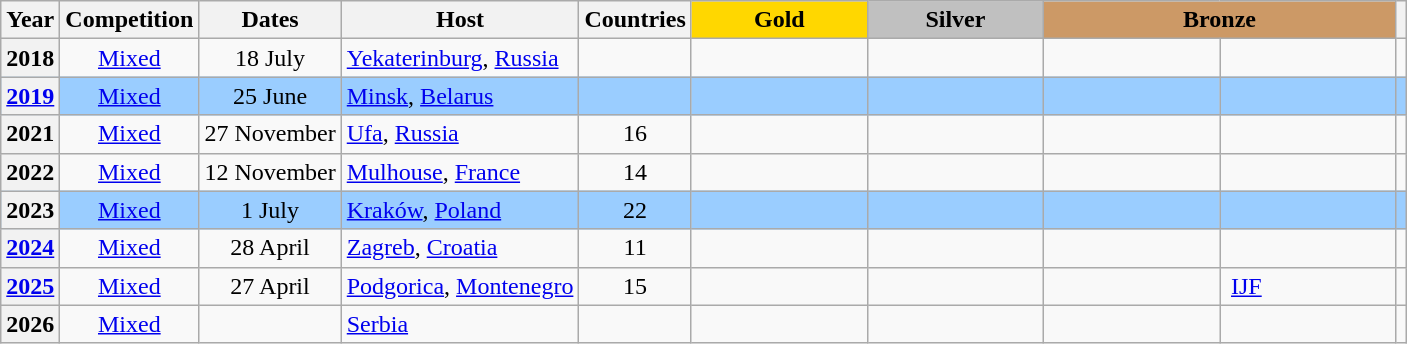<table class="wikitable">
<tr>
<th>Year</th>
<th>Competition</th>
<th>Dates</th>
<th>Host</th>
<th>Countries</th>
<td align=center width="110px" bgcolor=gold><strong>Gold</strong></td>
<td align=center width="110px" bgcolor=silver><strong>Silver</strong></td>
<td align=center width="220px" bgcolor=CC9966 colspan=2><strong>Bronze</strong></td>
<th></th>
</tr>
<tr>
<th>2018</th>
<td align=center><a href='#'>Mixed</a></td>
<td align=center>18 July</td>
<td> <a href='#'>Yekaterinburg</a>, <a href='#'>Russia</a></td>
<td align=center></td>
<td></td>
<td></td>
<td width=110></td>
<td width=110></td>
<td></td>
</tr>
<tr bgcolor=9acdff>
<th><a href='#'>2019</a></th>
<td align=center><a href='#'>Mixed</a></td>
<td align=center>25 June</td>
<td> <a href='#'>Minsk</a>, <a href='#'>Belarus</a></td>
<td align=center></td>
<td></td>
<td></td>
<td></td>
<td></td>
<td></td>
</tr>
<tr>
<th>2021</th>
<td align=center><a href='#'>Mixed</a></td>
<td align=center>27 November</td>
<td> <a href='#'>Ufa</a>, <a href='#'>Russia</a></td>
<td align=center>16</td>
<td></td>
<td></td>
<td></td>
<td></td>
<td></td>
</tr>
<tr>
<th>2022</th>
<td align=center><a href='#'>Mixed</a></td>
<td align=center>12 November</td>
<td> <a href='#'>Mulhouse</a>, <a href='#'>France</a></td>
<td align=center>14</td>
<td></td>
<td></td>
<td></td>
<td></td>
<td></td>
</tr>
<tr bgcolor=9acdff>
<th>2023</th>
<td align=center><a href='#'>Mixed</a></td>
<td align=center>1 July</td>
<td> <a href='#'>Kraków</a>, <a href='#'>Poland</a></td>
<td align=center> 22</td>
<td></td>
<td></td>
<td></td>
<td></td>
<td></td>
</tr>
<tr>
<th><a href='#'>2024</a></th>
<td align=center><a href='#'>Mixed</a></td>
<td align=center>28 April</td>
<td> <a href='#'>Zagreb</a>, <a href='#'>Croatia</a></td>
<td align=center>11</td>
<td></td>
<td></td>
<td></td>
<td></td>
<td></td>
</tr>
<tr>
<th><a href='#'>2025</a></th>
<td align=center><a href='#'>Mixed</a></td>
<td align=center>27 April</td>
<td> <a href='#'>Podgorica</a>, <a href='#'>Montenegro</a></td>
<td align=center>15</td>
<td></td>
<td></td>
<td></td>
<td> <a href='#'>IJF</a></td>
<td></td>
</tr>
<tr>
<th>2026</th>
<td align=center><a href='#'>Mixed</a></td>
<td align=center></td>
<td> <a href='#'>Serbia</a></td>
<td align=center></td>
<td></td>
<td></td>
<td></td>
<td></td>
<td></td>
</tr>
</table>
